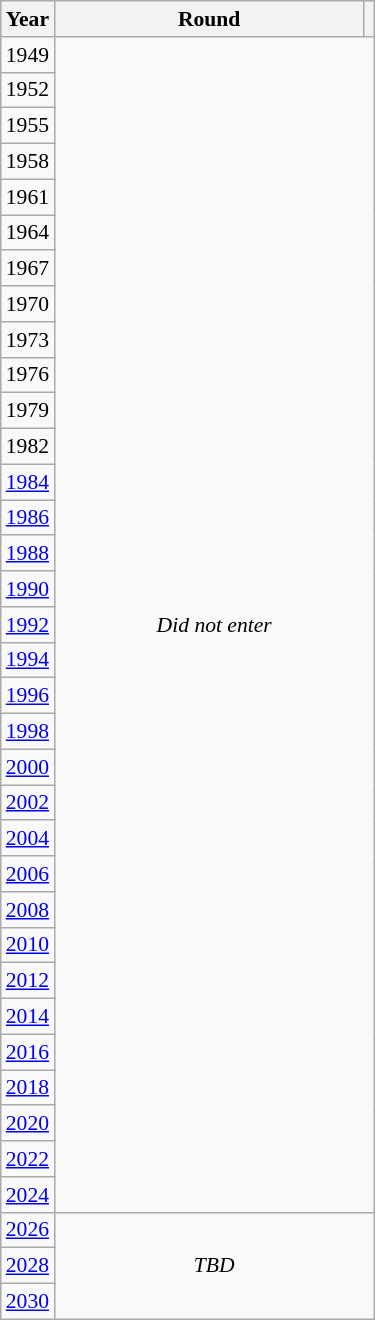<table class="wikitable" style="text-align: center; font-size:90%">
<tr>
<th>Year</th>
<th style="width:200px">Round</th>
<th></th>
</tr>
<tr>
<td>1949</td>
<td colspan="2" rowspan="33"><em>Did not enter</em></td>
</tr>
<tr>
<td>1952</td>
</tr>
<tr>
<td>1955</td>
</tr>
<tr>
<td>1958</td>
</tr>
<tr>
<td>1961</td>
</tr>
<tr>
<td>1964</td>
</tr>
<tr>
<td>1967</td>
</tr>
<tr>
<td>1970</td>
</tr>
<tr>
<td>1973</td>
</tr>
<tr>
<td>1976</td>
</tr>
<tr>
<td>1979</td>
</tr>
<tr>
<td>1982</td>
</tr>
<tr>
<td><a href='#'>1984</a></td>
</tr>
<tr>
<td><a href='#'>1986</a></td>
</tr>
<tr>
<td><a href='#'>1988</a></td>
</tr>
<tr>
<td><a href='#'>1990</a></td>
</tr>
<tr>
<td><a href='#'>1992</a></td>
</tr>
<tr>
<td><a href='#'>1994</a></td>
</tr>
<tr>
<td><a href='#'>1996</a></td>
</tr>
<tr>
<td><a href='#'>1998</a></td>
</tr>
<tr>
<td><a href='#'>2000</a></td>
</tr>
<tr>
<td><a href='#'>2002</a></td>
</tr>
<tr>
<td><a href='#'>2004</a></td>
</tr>
<tr>
<td><a href='#'>2006</a></td>
</tr>
<tr>
<td><a href='#'>2008</a></td>
</tr>
<tr>
<td><a href='#'>2010</a></td>
</tr>
<tr>
<td><a href='#'>2012</a></td>
</tr>
<tr>
<td><a href='#'>2014</a></td>
</tr>
<tr>
<td><a href='#'>2016</a></td>
</tr>
<tr>
<td><a href='#'>2018</a></td>
</tr>
<tr>
<td><a href='#'>2020</a></td>
</tr>
<tr>
<td><a href='#'>2022</a></td>
</tr>
<tr>
<td><a href='#'>2024</a></td>
</tr>
<tr>
<td><a href='#'>2026</a></td>
<td colspan="2" rowspan="3"><em>TBD</em></td>
</tr>
<tr>
<td><a href='#'>2028</a></td>
</tr>
<tr>
<td><a href='#'>2030</a></td>
</tr>
</table>
